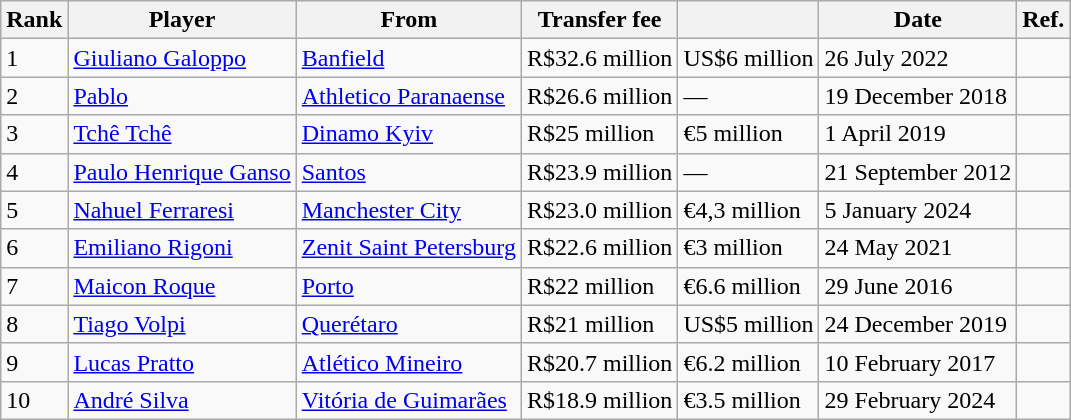<table class="wikitable">
<tr>
<th>Rank</th>
<th>Player</th>
<th>From</th>
<th>Transfer fee<br></th>
<th><br></th>
<th>Date</th>
<th>Ref.</th>
</tr>
<tr>
<td>1</td>
<td> <a href='#'>Giuliano Galoppo</a></td>
<td> <a href='#'>Banfield</a></td>
<td>R$32.6 million</td>
<td>US$6 million</td>
<td>26 July 2022</td>
<td></td>
</tr>
<tr>
<td>2</td>
<td> <a href='#'>Pablo</a></td>
<td> <a href='#'>Athletico Paranaense</a></td>
<td>R$26.6 million</td>
<td>—</td>
<td>19 December 2018</td>
<td></td>
</tr>
<tr>
<td>3</td>
<td> <a href='#'>Tchê Tchê</a></td>
<td> <a href='#'>Dinamo Kyiv</a></td>
<td>R$25 million</td>
<td>€5 million</td>
<td>1 April 2019</td>
<td></td>
</tr>
<tr>
<td>4</td>
<td> <a href='#'>Paulo Henrique Ganso</a></td>
<td> <a href='#'>Santos</a></td>
<td>R$23.9 million</td>
<td>—</td>
<td>21 September 2012</td>
<td></td>
</tr>
<tr>
<td>5</td>
<td> <a href='#'>Nahuel Ferraresi</a></td>
<td> <a href='#'>Manchester City</a></td>
<td>R$23.0 million</td>
<td>€4,3 million</td>
<td>5 January 2024</td>
<td></td>
</tr>
<tr>
<td>6</td>
<td> <a href='#'>Emiliano Rigoni</a></td>
<td> <a href='#'>Zenit Saint Petersburg</a></td>
<td>R$22.6 million</td>
<td>€3 million</td>
<td>24 May 2021</td>
<td></td>
</tr>
<tr>
<td>7</td>
<td> <a href='#'>Maicon Roque</a></td>
<td> <a href='#'>Porto</a></td>
<td>R$22 million</td>
<td>€6.6 million</td>
<td>29 June 2016</td>
<td></td>
</tr>
<tr>
<td>8</td>
<td> <a href='#'>Tiago Volpi</a></td>
<td> <a href='#'>Querétaro</a></td>
<td>R$21 million</td>
<td>US$5 million</td>
<td>24 December 2019</td>
<td></td>
</tr>
<tr>
<td>9</td>
<td> <a href='#'>Lucas Pratto</a></td>
<td> <a href='#'>Atlético Mineiro</a></td>
<td>R$20.7 million</td>
<td>€6.2 million</td>
<td>10 February 2017</td>
<td></td>
</tr>
<tr>
<td>10</td>
<td> <a href='#'>André Silva</a></td>
<td> <a href='#'>Vitória de Guimarães</a></td>
<td>R$18.9 million</td>
<td>€3.5 million</td>
<td>29 February 2024</td>
<td></td>
</tr>
</table>
